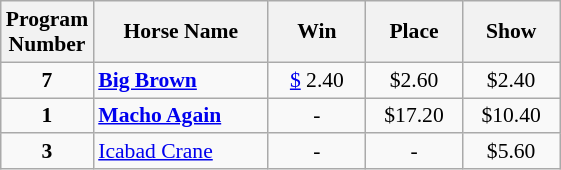<table class="wikitable sortable" style="font-size:90%">
<tr>
<th style="width:48px;">Program <br> Number</th>
<th style="width:110px;">Horse Name <br></th>
<th style="width:58px;">Win <br></th>
<th style="width:58px;">Place <br></th>
<th style="width:58px;">Show</th>
</tr>
<tr>
<td align=center><strong>7</strong></td>
<td><strong><a href='#'>Big Brown</a></strong></td>
<td align=center><a href='#'>$</a> 2.40</td>
<td align=center>$2.60</td>
<td align=center>$2.40</td>
</tr>
<tr>
<td align=center><strong>1</strong></td>
<td><strong><a href='#'>Macho Again</a></strong></td>
<td align=center>-</td>
<td align=center>$17.20</td>
<td align=center>$10.40</td>
</tr>
<tr>
<td align=center><strong>3</strong></td>
<td><a href='#'>Icabad Crane</a></td>
<td align=center>-</td>
<td align=center>-</td>
<td align=center>$5.60</td>
</tr>
</table>
